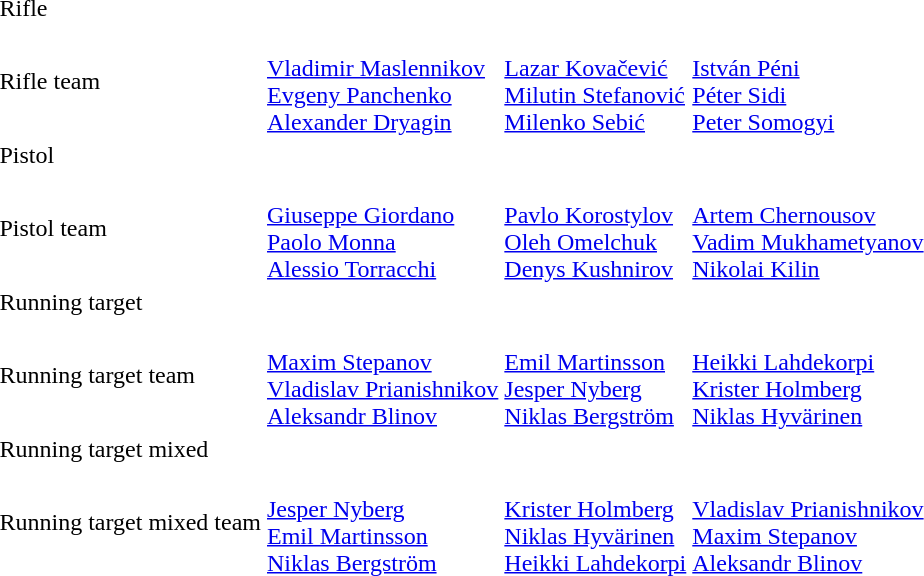<table>
<tr>
<td>Rifle</td>
<td></td>
<td></td>
<td></td>
</tr>
<tr>
<td>Rifle team</td>
<td><br><a href='#'>Vladimir Maslennikov</a><br><a href='#'>Evgeny Panchenko</a><br><a href='#'>Alexander Dryagin</a></td>
<td><br><a href='#'>Lazar Kovačević</a><br><a href='#'>Milutin Stefanović</a><br><a href='#'>Milenko Sebić</a></td>
<td><br><a href='#'>István Péni</a><br><a href='#'>Péter Sidi</a><br><a href='#'>Peter Somogyi</a></td>
</tr>
<tr>
<td>Pistol</td>
<td></td>
<td></td>
<td></td>
</tr>
<tr>
<td>Pistol team</td>
<td><br><a href='#'>Giuseppe Giordano</a><br><a href='#'>Paolo Monna</a><br><a href='#'>Alessio Torracchi</a></td>
<td><br><a href='#'>Pavlo Korostylov</a><br><a href='#'>Oleh Omelchuk</a><br><a href='#'>Denys Kushnirov</a></td>
<td><br><a href='#'>Artem Chernousov</a><br><a href='#'>Vadim Mukhametyanov</a><br><a href='#'>Nikolai Kilin</a></td>
</tr>
<tr>
<td>Running target</td>
<td></td>
<td></td>
<td></td>
</tr>
<tr>
<td>Running target team</td>
<td><br><a href='#'>Maxim Stepanov</a><br><a href='#'>Vladislav Prianishnikov</a><br><a href='#'>Aleksandr Blinov</a></td>
<td><br><a href='#'>Emil Martinsson</a><br><a href='#'>Jesper Nyberg</a><br><a href='#'>Niklas Bergström</a></td>
<td><br><a href='#'>Heikki Lahdekorpi</a><br><a href='#'>Krister Holmberg</a><br><a href='#'>Niklas Hyvärinen</a></td>
</tr>
<tr>
<td>Running target mixed</td>
<td></td>
<td></td>
<td></td>
</tr>
<tr>
<td>Running target mixed team</td>
<td><br><a href='#'>Jesper Nyberg</a><br><a href='#'>Emil Martinsson</a><br><a href='#'>Niklas Bergström</a></td>
<td><br><a href='#'>Krister Holmberg</a><br><a href='#'>Niklas Hyvärinen</a><br><a href='#'>Heikki Lahdekorpi</a></td>
<td><br><a href='#'>Vladislav Prianishnikov</a><br><a href='#'>Maxim Stepanov</a><br><a href='#'>Aleksandr Blinov</a></td>
</tr>
</table>
